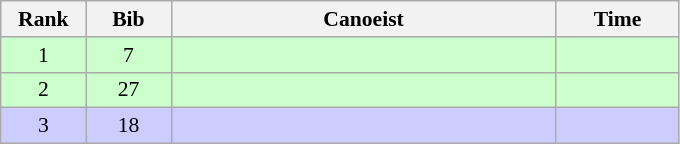<table class="wikitable" style="font-size:90%; text-align:center">
<tr>
<th width="50">Rank</th>
<th width="50">Bib</th>
<th width="250">Canoeist</th>
<th width="75">Time</th>
</tr>
<tr bgcolor="#CCFFCC">
<td>1</td>
<td>7</td>
<td align="left"></td>
<td></td>
</tr>
<tr bgcolor="#CCFFCC">
<td>2</td>
<td>27</td>
<td align="left"></td>
<td></td>
</tr>
<tr bgcolor="#CCCCFF">
<td>3</td>
<td>18</td>
<td align="left"></td>
<td></td>
</tr>
</table>
